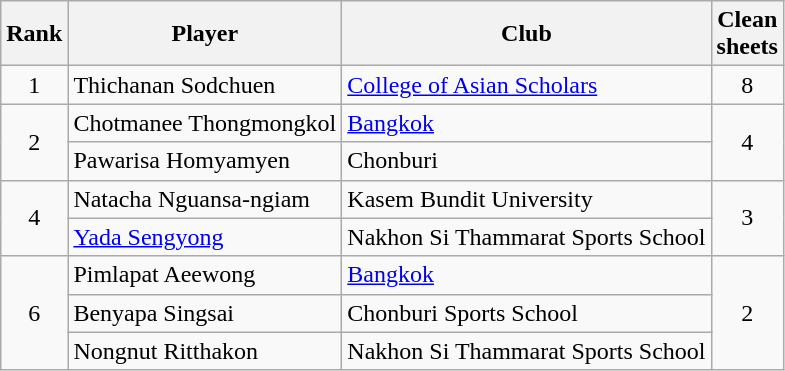<table class="wikitable" style="text-align:center">
<tr>
<th>Rank</th>
<th>Player</th>
<th>Club</th>
<th>Clean<br>sheets</th>
</tr>
<tr>
<td>1</td>
<td align="left"> Thichanan Sodchuen</td>
<td align="left"><a href='#'>College of Asian Scholars</a></td>
<td>8</td>
</tr>
<tr>
<td rowspan="2">2</td>
<td align="left"> Chotmanee Thongmongkol</td>
<td align="left"><a href='#'>Bangkok</a></td>
<td rowspan="2">4</td>
</tr>
<tr>
<td align="left"> Pawarisa Homyamyen</td>
<td align="left">Chonburi</td>
</tr>
<tr>
<td rowspan="2">4</td>
<td align="left"> Natacha Nguansa-ngiam</td>
<td align="left">Kasem Bundit University</td>
<td rowspan="2">3</td>
</tr>
<tr>
<td align="left"> <a href='#'>Yada Sengyong</a></td>
<td align="left">Nakhon Si Thammarat Sports School</td>
</tr>
<tr>
<td rowspan="3">6</td>
<td align="left"> Pimlapat Aeewong</td>
<td align="left"><a href='#'>Bangkok</a></td>
<td rowspan="3">2</td>
</tr>
<tr>
<td align="left"> Benyapa Singsai</td>
<td align="left">Chonburi Sports School</td>
</tr>
<tr>
<td align="left"> Nongnut Ritthakon</td>
<td align="left">Nakhon Si Thammarat Sports School</td>
</tr>
</table>
